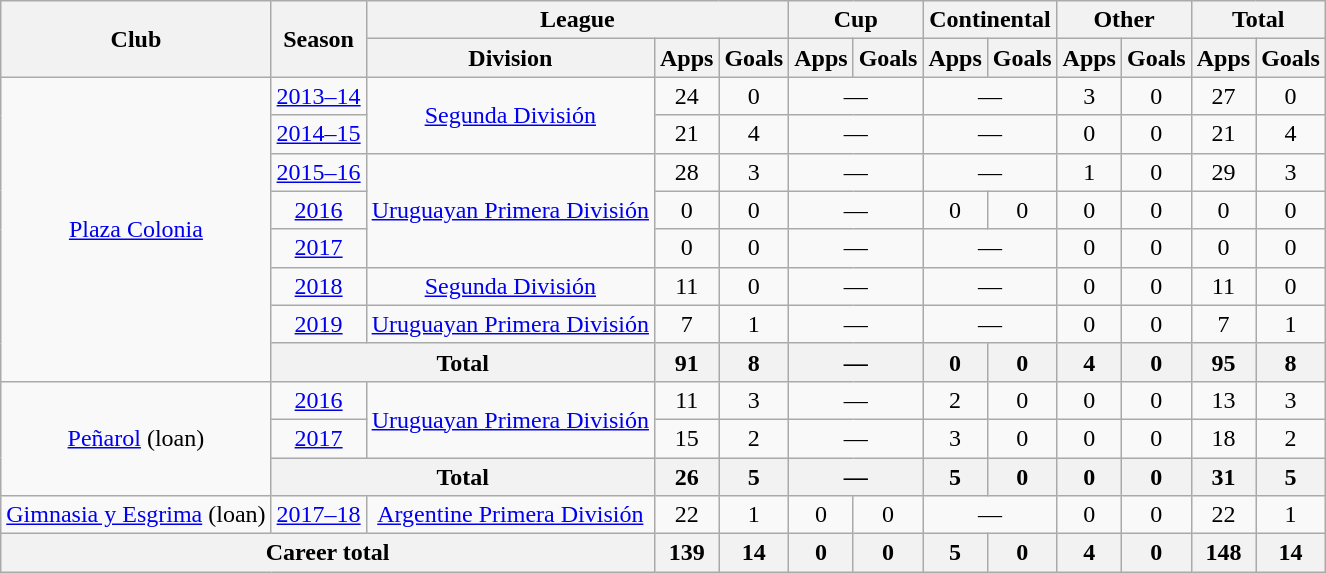<table class="wikitable" style="text-align:center">
<tr>
<th rowspan="2">Club</th>
<th rowspan="2">Season</th>
<th colspan="3">League</th>
<th colspan="2">Cup</th>
<th colspan="2">Continental</th>
<th colspan="2">Other</th>
<th colspan="2">Total</th>
</tr>
<tr>
<th>Division</th>
<th>Apps</th>
<th>Goals</th>
<th>Apps</th>
<th>Goals</th>
<th>Apps</th>
<th>Goals</th>
<th>Apps</th>
<th>Goals</th>
<th>Apps</th>
<th>Goals</th>
</tr>
<tr>
<td rowspan="8"><a href='#'>Plaza Colonia</a></td>
<td><a href='#'>2013–14</a></td>
<td rowspan="2"><a href='#'>Segunda División</a></td>
<td>24</td>
<td>0</td>
<td colspan="2">—</td>
<td colspan="2">—</td>
<td>3</td>
<td>0</td>
<td>27</td>
<td>0</td>
</tr>
<tr>
<td><a href='#'>2014–15</a></td>
<td>21</td>
<td>4</td>
<td colspan="2">—</td>
<td colspan="2">—</td>
<td>0</td>
<td>0</td>
<td>21</td>
<td>4</td>
</tr>
<tr>
<td><a href='#'>2015–16</a></td>
<td rowspan="3"><a href='#'>Uruguayan Primera División</a></td>
<td>28</td>
<td>3</td>
<td colspan="2">—</td>
<td colspan="2">—</td>
<td>1</td>
<td>0</td>
<td>29</td>
<td>3</td>
</tr>
<tr>
<td><a href='#'>2016</a></td>
<td>0</td>
<td>0</td>
<td colspan="2">—</td>
<td>0</td>
<td>0</td>
<td>0</td>
<td>0</td>
<td>0</td>
<td>0</td>
</tr>
<tr>
<td><a href='#'>2017</a></td>
<td>0</td>
<td>0</td>
<td colspan="2">—</td>
<td colspan="2">—</td>
<td>0</td>
<td>0</td>
<td>0</td>
<td>0</td>
</tr>
<tr>
<td><a href='#'>2018</a></td>
<td rowspan="1"><a href='#'>Segunda División</a></td>
<td>11</td>
<td>0</td>
<td colspan="2">—</td>
<td colspan="2">—</td>
<td>0</td>
<td>0</td>
<td>11</td>
<td>0</td>
</tr>
<tr>
<td><a href='#'>2019</a></td>
<td rowspan="1"><a href='#'>Uruguayan Primera División</a></td>
<td>7</td>
<td>1</td>
<td colspan="2">—</td>
<td colspan="2">—</td>
<td>0</td>
<td>0</td>
<td>7</td>
<td>1</td>
</tr>
<tr>
<th colspan="2">Total</th>
<th>91</th>
<th>8</th>
<th colspan="2">—</th>
<th>0</th>
<th>0</th>
<th>4</th>
<th>0</th>
<th>95</th>
<th>8</th>
</tr>
<tr>
<td rowspan="3"><a href='#'>Peñarol</a> (loan)</td>
<td><a href='#'>2016</a></td>
<td rowspan="2"><a href='#'>Uruguayan Primera División</a></td>
<td>11</td>
<td>3</td>
<td colspan="2">—</td>
<td>2</td>
<td>0</td>
<td>0</td>
<td>0</td>
<td>13</td>
<td>3</td>
</tr>
<tr>
<td><a href='#'>2017</a></td>
<td>15</td>
<td>2</td>
<td colspan="2">—</td>
<td>3</td>
<td>0</td>
<td>0</td>
<td>0</td>
<td>18</td>
<td>2</td>
</tr>
<tr>
<th colspan="2">Total</th>
<th>26</th>
<th>5</th>
<th colspan="2">—</th>
<th>5</th>
<th>0</th>
<th>0</th>
<th>0</th>
<th>31</th>
<th>5</th>
</tr>
<tr>
<td rowspan="1"><a href='#'>Gimnasia y Esgrima</a> (loan)</td>
<td><a href='#'>2017–18</a></td>
<td rowspan="1"><a href='#'>Argentine Primera División</a></td>
<td>22</td>
<td>1</td>
<td>0</td>
<td>0</td>
<td colspan="2">—</td>
<td>0</td>
<td>0</td>
<td>22</td>
<td>1</td>
</tr>
<tr>
<th colspan="3">Career total</th>
<th>139</th>
<th>14</th>
<th>0</th>
<th>0</th>
<th>5</th>
<th>0</th>
<th>4</th>
<th>0</th>
<th>148</th>
<th>14</th>
</tr>
</table>
